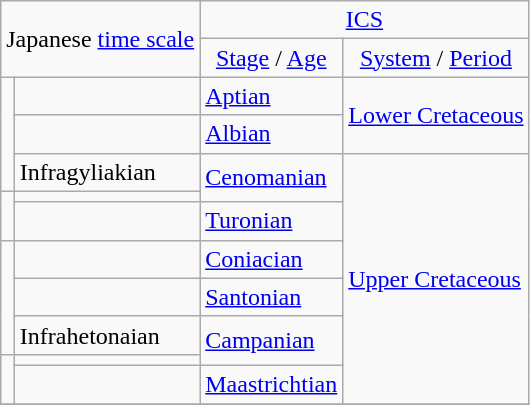<table class="wikitable">
<tr align="center">
<td rowspan="2" colspan="2">Japanese <a href='#'>time scale</a></td>
<td colspan="2"><a href='#'>ICS</a></td>
</tr>
<tr align="center">
<td><a href='#'>Stage</a> / <a href='#'>Age</a></td>
<td><a href='#'>System</a> / <a href='#'>Period</a></td>
</tr>
<tr>
<td rowspan="3"></td>
<td></td>
<td><a href='#'>Aptian</a></td>
<td rowspan="2"><a href='#'>Lower Cretaceous</a></td>
</tr>
<tr>
<td></td>
<td><a href='#'>Albian</a></td>
</tr>
<tr>
<td>Infragyliakian</td>
<td rowspan="2"><a href='#'>Cenomanian</a></td>
<td rowspan="8"><a href='#'>Upper Cretaceous</a></td>
</tr>
<tr>
<td rowspan="2"></td>
<td></td>
</tr>
<tr>
<td></td>
<td><a href='#'>Turonian</a></td>
</tr>
<tr>
<td rowspan="3"></td>
<td></td>
<td><a href='#'>Coniacian</a></td>
</tr>
<tr>
<td></td>
<td><a href='#'>Santonian</a></td>
</tr>
<tr>
<td>Infrahetonaian</td>
<td rowspan="2"><a href='#'>Campanian</a></td>
</tr>
<tr>
<td rowspan="2"></td>
<td></td>
</tr>
<tr>
<td></td>
<td><a href='#'>Maastrichtian</a></td>
</tr>
<tr>
</tr>
</table>
